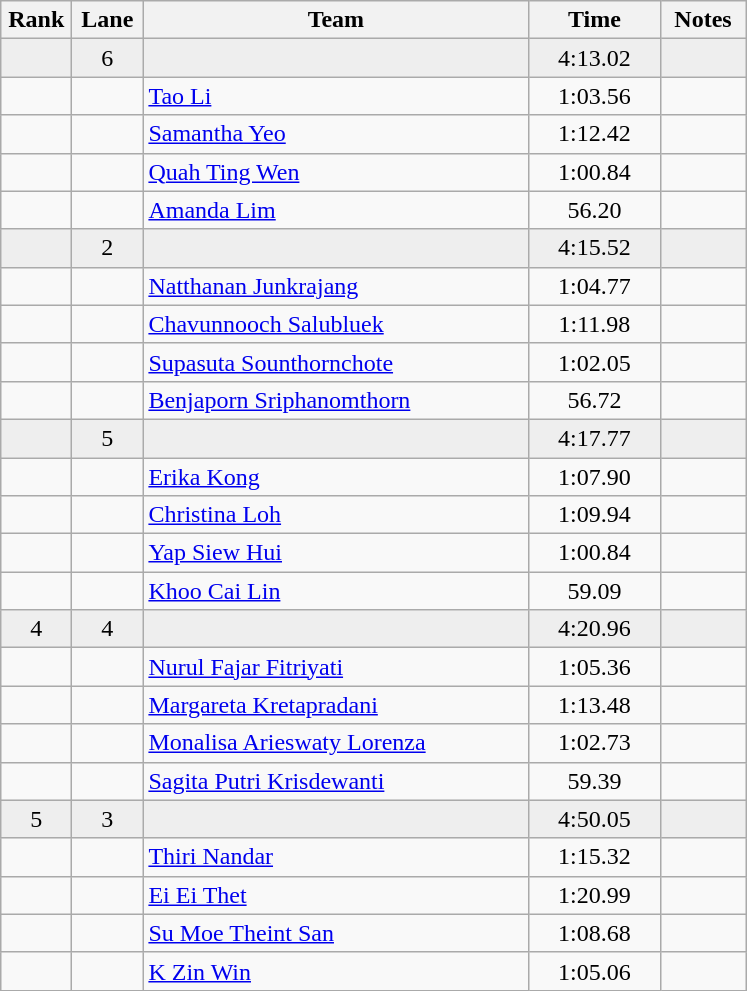<table class="wikitable sortable" style="text-align:center">
<tr>
<th width=40>Rank</th>
<th width=40>Lane</th>
<th width=250>Team</th>
<th width=80>Time</th>
<th width=50>Notes</th>
</tr>
<tr bgcolor=eeeeee>
<td></td>
<td>6</td>
<td align=left></td>
<td>4:13.02</td>
<td></td>
</tr>
<tr>
<td></td>
<td></td>
<td align=left><a href='#'>Tao Li</a></td>
<td>1:03.56</td>
<td></td>
</tr>
<tr>
<td></td>
<td></td>
<td align=left><a href='#'>Samantha Yeo</a></td>
<td>1:12.42</td>
<td></td>
</tr>
<tr>
<td></td>
<td></td>
<td align=left><a href='#'>Quah Ting Wen</a></td>
<td>1:00.84</td>
<td></td>
</tr>
<tr>
<td></td>
<td></td>
<td align=left><a href='#'>Amanda Lim</a></td>
<td>56.20</td>
<td></td>
</tr>
<tr bgcolor=eeeeee>
<td></td>
<td>2</td>
<td align=left></td>
<td>4:15.52</td>
<td></td>
</tr>
<tr>
<td></td>
<td></td>
<td align=left><a href='#'>Natthanan Junkrajang</a></td>
<td>1:04.77</td>
<td></td>
</tr>
<tr>
<td></td>
<td></td>
<td align=left><a href='#'>Chavunnooch Salubluek</a></td>
<td>1:11.98</td>
<td></td>
</tr>
<tr>
<td></td>
<td></td>
<td align=left><a href='#'>Supasuta Sounthornchote</a></td>
<td>1:02.05</td>
<td></td>
</tr>
<tr>
<td></td>
<td></td>
<td align=left><a href='#'>Benjaporn Sriphanomthorn</a></td>
<td>56.72</td>
<td></td>
</tr>
<tr bgcolor=eeeeee>
<td></td>
<td>5</td>
<td align=left></td>
<td>4:17.77</td>
<td></td>
</tr>
<tr>
<td></td>
<td></td>
<td align=left><a href='#'>Erika Kong</a></td>
<td>1:07.90</td>
<td></td>
</tr>
<tr>
<td></td>
<td></td>
<td align=left><a href='#'>Christina Loh</a></td>
<td>1:09.94</td>
<td></td>
</tr>
<tr>
<td></td>
<td></td>
<td align=left><a href='#'>Yap Siew Hui</a></td>
<td>1:00.84</td>
<td></td>
</tr>
<tr>
<td></td>
<td></td>
<td align=left><a href='#'>Khoo Cai Lin</a></td>
<td>59.09</td>
<td></td>
</tr>
<tr bgcolor=eeeeee>
<td>4</td>
<td>4</td>
<td align=left></td>
<td>4:20.96</td>
<td></td>
</tr>
<tr>
<td></td>
<td></td>
<td align=left><a href='#'>Nurul Fajar Fitriyati</a></td>
<td>1:05.36</td>
<td></td>
</tr>
<tr>
<td></td>
<td></td>
<td align=left><a href='#'>Margareta Kretapradani</a></td>
<td>1:13.48</td>
<td></td>
</tr>
<tr>
<td></td>
<td></td>
<td align=left><a href='#'>Monalisa Arieswaty Lorenza</a></td>
<td>1:02.73</td>
<td></td>
</tr>
<tr>
<td></td>
<td></td>
<td align=left><a href='#'>Sagita Putri Krisdewanti</a></td>
<td>59.39</td>
<td></td>
</tr>
<tr bgcolor=eeeeee>
<td>5</td>
<td>3</td>
<td align=left></td>
<td>4:50.05</td>
<td></td>
</tr>
<tr>
<td></td>
<td></td>
<td align=left><a href='#'>Thiri Nandar</a></td>
<td>1:15.32</td>
<td></td>
</tr>
<tr>
<td></td>
<td></td>
<td align=left><a href='#'>Ei Ei Thet</a></td>
<td>1:20.99</td>
<td></td>
</tr>
<tr>
<td></td>
<td></td>
<td align=left><a href='#'>Su Moe Theint San</a></td>
<td>1:08.68</td>
<td></td>
</tr>
<tr>
<td></td>
<td></td>
<td align=left><a href='#'>K Zin Win</a></td>
<td>1:05.06</td>
<td></td>
</tr>
</table>
